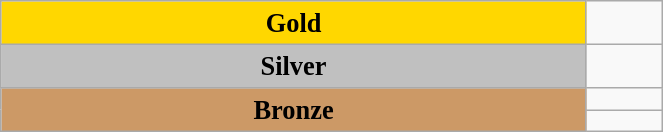<table class="wikitable" style="text-align:center; font-size:110%;" width="35%">
<tr>
<td rowspan="1" bgcolor="gold"><strong>Gold</strong></td>
<td align=left></td>
</tr>
<tr>
<td rowspan="1" bgcolor="silver"><strong>Silver</strong></td>
<td align=left></td>
</tr>
<tr>
<td rowspan="2" bgcolor="#cc9966"><strong>Bronze</strong></td>
<td align=left></td>
</tr>
<tr>
<td align=left></td>
</tr>
</table>
